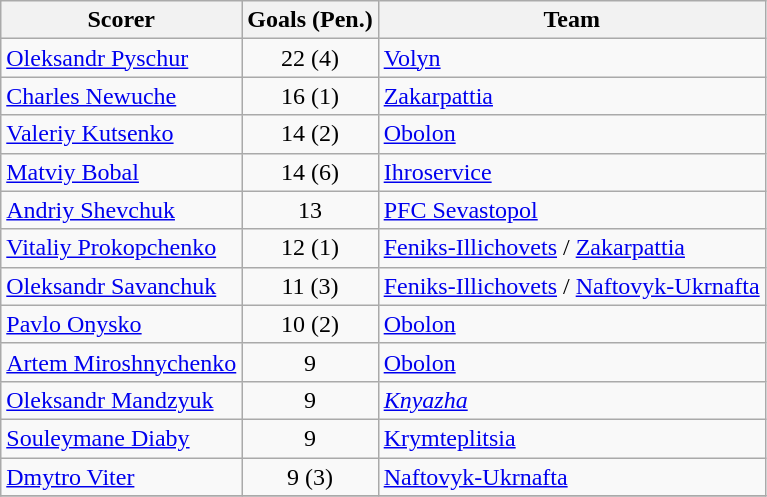<table class="wikitable">
<tr>
<th>Scorer</th>
<th>Goals (Pen.)</th>
<th>Team</th>
</tr>
<tr>
<td> <a href='#'>Oleksandr Pyschur</a></td>
<td align=center>22 (4)</td>
<td><a href='#'>Volyn</a></td>
</tr>
<tr>
<td> <a href='#'>Charles Newuche</a></td>
<td align=center>16 (1)</td>
<td><a href='#'>Zakarpattia</a></td>
</tr>
<tr>
<td> <a href='#'>Valeriy Kutsenko</a></td>
<td align=center>14 (2)</td>
<td><a href='#'>Obolon</a></td>
</tr>
<tr>
<td> <a href='#'>Matviy Bobal</a></td>
<td align=center>14 (6)</td>
<td><a href='#'>Ihroservice</a></td>
</tr>
<tr>
<td> <a href='#'>Andriy Shevchuk</a></td>
<td align=center>13</td>
<td><a href='#'>PFC Sevastopol</a></td>
</tr>
<tr>
<td> <a href='#'>Vitaliy Prokopchenko</a></td>
<td align=center>12 (1)</td>
<td><a href='#'>Feniks-Illichovets</a> / <a href='#'>Zakarpattia</a></td>
</tr>
<tr>
<td> <a href='#'>Oleksandr Savanchuk</a></td>
<td align=center>11 (3)</td>
<td><a href='#'>Feniks-Illichovets</a> / <a href='#'>Naftovyk-Ukrnafta</a></td>
</tr>
<tr>
<td> <a href='#'>Pavlo Onysko</a></td>
<td align=center>10 (2)</td>
<td><a href='#'>Obolon</a></td>
</tr>
<tr>
<td> <a href='#'>Artem Miroshnychenko</a></td>
<td align=center>9</td>
<td><a href='#'>Obolon</a></td>
</tr>
<tr>
<td> <a href='#'>Oleksandr Mandzyuk</a></td>
<td align=center>9</td>
<td><em><a href='#'>Knyazha</a></em></td>
</tr>
<tr>
<td> <a href='#'>Souleymane Diaby</a></td>
<td align=center>9</td>
<td><a href='#'>Krymteplitsia</a></td>
</tr>
<tr>
<td> <a href='#'>Dmytro Viter</a></td>
<td align=center>9 (3)</td>
<td><a href='#'>Naftovyk-Ukrnafta</a></td>
</tr>
<tr>
</tr>
</table>
